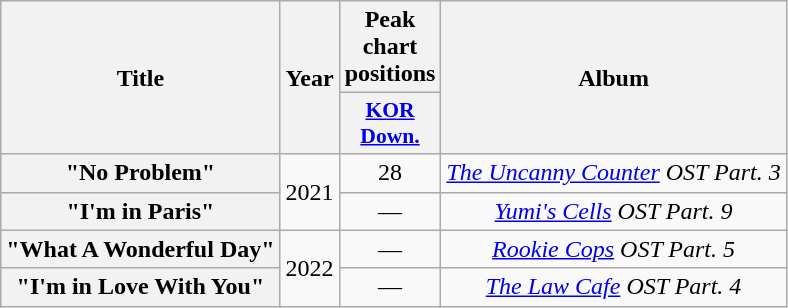<table class="wikitable plainrowheaders" style="text-align:center">
<tr>
<th scope="col" rowspan="2">Title</th>
<th scope="col" rowspan="2">Year</th>
<th scope="col">Peak chart positions</th>
<th scope="col" rowspan="2">Album</th>
</tr>
<tr>
<th scope="col" style="font-size:90%; width:2.5em"><a href='#'>KOR<br>Down.</a><br></th>
</tr>
<tr>
<th scope=row>"No Problem"</th>
<td rowspan="2">2021</td>
<td>28</td>
<td><em><a href='#'>The Uncanny Counter</a> OST Part. 3</em></td>
</tr>
<tr>
<th scope=row>"I'm in Paris"</th>
<td>—</td>
<td><em><a href='#'>Yumi's Cells</a> OST Part. 9</em></td>
</tr>
<tr>
<th scope=row>"What A Wonderful Day"</th>
<td rowspan="2">2022</td>
<td>—</td>
<td><em><a href='#'>Rookie Cops</a> OST Part. 5</em></td>
</tr>
<tr>
<th scope=row>"I'm in Love With You"</th>
<td>—</td>
<td><em><a href='#'>The Law Cafe</a> OST Part. 4</em></td>
</tr>
</table>
